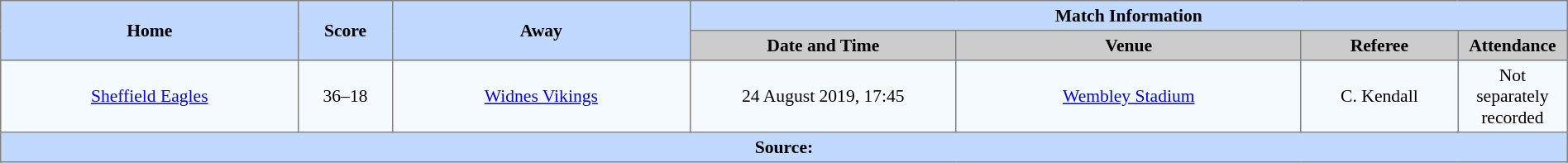<table border=1 style="border-collapse:collapse; font-size:90%; text-align:center;" cellpadding=3 cellspacing=0 width=100%>
<tr bgcolor=#C1D8FF>
<th rowspan=2 width=19%>Home</th>
<th rowspan=2 width=6%>Score</th>
<th rowspan=2 width=19%>Away</th>
<th colspan=4>Match Information</th>
</tr>
<tr bgcolor=#CCCCCC>
<th width=17%>Date and Time</th>
<th width=22%>Venue</th>
<th width=10%>Referee</th>
<th width=7%>Attendance</th>
</tr>
<tr bgcolor=#F5FAFF>
<td> <a href='#'>Sheffield Eagles</a></td>
<td>36–18</td>
<td> <a href='#'>Widnes Vikings</a></td>
<td>24 August 2019, 17:45</td>
<td><a href='#'>Wembley Stadium</a></td>
<td>C. Kendall</td>
<td>Not separately recorded</td>
</tr>
<tr bgcolor="#c1d8ff">
<th colspan="12">Source:</th>
</tr>
</table>
